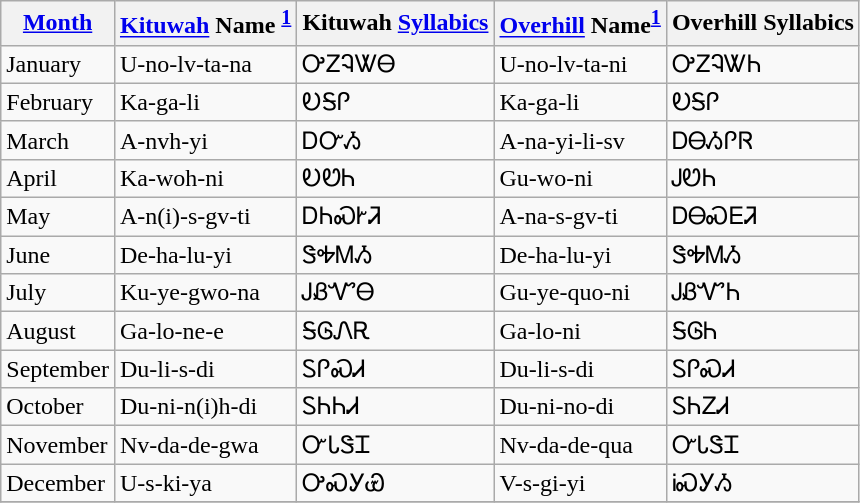<table class="wikitable sortable">
<tr>
<th><a href='#'>Month</a></th>
<th><a href='#'>Kituwah</a> Name <sup><a href='#'>1</a></sup></th>
<th>Kituwah <a href='#'>Syllabics</a></th>
<th><a href='#'>Overhill</a> Name<sup><a href='#'>1</a></sup></th>
<th>Overhill Syllabics</th>
</tr>
<tr>
<td>January</td>
<td>U-no-lv-ta-na</td>
<td>ᎤᏃᎸᏔᎾ</td>
<td>U-no-lv-ta-ni</td>
<td>ᎤᏃᎸᏔᏂ</td>
</tr>
<tr>
<td>February</td>
<td>Ka-ga-li</td>
<td>ᎧᎦᎵ</td>
<td>Ka-ga-li</td>
<td>ᎧᎦᎵ</td>
</tr>
<tr>
<td>March</td>
<td>A-nvh-yi</td>
<td>ᎠᏅᏱ</td>
<td>A-na-yi-li-sv</td>
<td>ᎠᎾᏱᎵᏒ</td>
</tr>
<tr>
<td>April</td>
<td>Ka-woh-ni</td>
<td>ᎧᏬᏂ</td>
<td>Gu-wo-ni</td>
<td>ᎫᏬᏂ</td>
</tr>
<tr>
<td>May</td>
<td>A-n(i)-s-gv-ti</td>
<td>ᎠᏂᏍᎨᏘ</td>
<td>A-na-s-gv-ti</td>
<td>ᎠᎾᏍᎬᏘ</td>
</tr>
<tr>
<td>June</td>
<td>De-ha-lu-yi</td>
<td>ᏕᎭᎷᏱ</td>
<td>De-ha-lu-yi</td>
<td>ᏕᎭᎷᏱ</td>
</tr>
<tr>
<td>July</td>
<td>Ku-ye-gwo-na</td>
<td>ᎫᏰᏉᎾ</td>
<td>Gu-ye-quo-ni</td>
<td>ᎫᏰᏉᏂ</td>
</tr>
<tr>
<td>August</td>
<td>Ga-lo-ne-e</td>
<td>ᎦᎶᏁᎡ</td>
<td>Ga-lo-ni</td>
<td>ᎦᎶᏂ</td>
</tr>
<tr>
<td>September</td>
<td>Du-li-s-di</td>
<td>ᏚᎵᏍᏗ</td>
<td>Du-li-s-di</td>
<td>ᏚᎵᏍᏗ</td>
</tr>
<tr>
<td>October</td>
<td>Du-ni-n(i)h-di</td>
<td>ᏚᏂᏂᏗ</td>
<td>Du-ni-no-di</td>
<td>ᏚᏂᏃᏗ</td>
</tr>
<tr>
<td>November</td>
<td>Nv-da-de-gwa</td>
<td>ᏅᏓᏕᏆ</td>
<td>Nv-da-de-qua</td>
<td>ᏅᏓᏕᏆ</td>
</tr>
<tr>
<td>December</td>
<td>U-s-ki-ya</td>
<td>ᎤᏍᎩᏯ</td>
<td>V-s-gi-yi</td>
<td>ᎥᏍᎩᏱ</td>
</tr>
<tr>
</tr>
</table>
